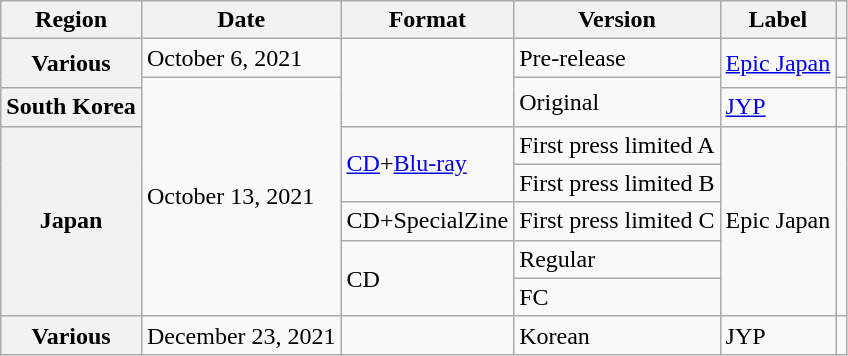<table class="wikitable plainrowheaders">
<tr>
<th scope="col">Region</th>
<th scope="col">Date</th>
<th scope="col">Format</th>
<th scope="col">Version</th>
<th scope="col">Label</th>
<th scope="col"></th>
</tr>
<tr>
<th scope="row" rowspan="2">Various</th>
<td>October 6, 2021</td>
<td rowspan="3"></td>
<td>Pre-release</td>
<td rowspan="2"><a href='#'>Epic Japan</a></td>
<td style="text-align:center"></td>
</tr>
<tr>
<td rowspan="7">October 13, 2021</td>
<td rowspan="2">Original</td>
<td style="text-align:center"></td>
</tr>
<tr>
<th scope="row">South Korea</th>
<td><a href='#'>JYP</a></td>
<td style="text-align:center"></td>
</tr>
<tr>
<th scope="row" rowspan="5">Japan</th>
<td rowspan="2"><a href='#'>CD</a>+<a href='#'>Blu-ray</a></td>
<td>First press limited A</td>
<td rowspan="5">Epic Japan</td>
<td rowspan="5" style="text-align:center"></td>
</tr>
<tr>
<td>First press limited B</td>
</tr>
<tr>
<td>CD+SpecialZine</td>
<td>First press limited C</td>
</tr>
<tr>
<td rowspan=2>CD</td>
<td>Regular</td>
</tr>
<tr>
<td>FC</td>
</tr>
<tr>
<th scope="row">Various</th>
<td>December 23, 2021</td>
<td></td>
<td>Korean</td>
<td>JYP</td>
<td style="text-align:center"></td>
</tr>
</table>
